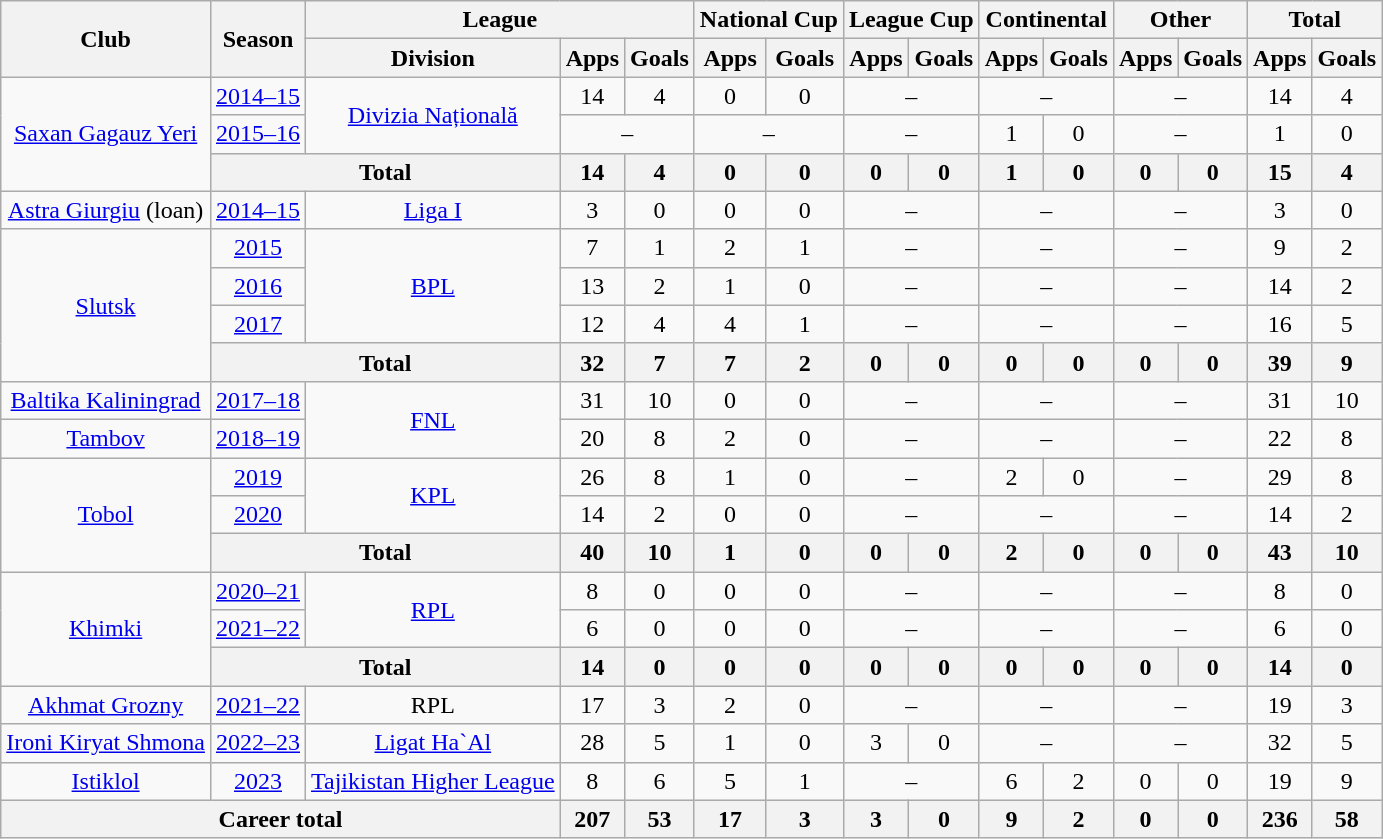<table class="wikitable" style="text-align: center;">
<tr>
<th rowspan="2">Club</th>
<th rowspan="2">Season</th>
<th colspan="3">League</th>
<th colspan="2">National Cup</th>
<th colspan="2">League Cup</th>
<th colspan="2">Continental</th>
<th colspan="2">Other</th>
<th colspan="2">Total</th>
</tr>
<tr>
<th>Division</th>
<th>Apps</th>
<th>Goals</th>
<th>Apps</th>
<th>Goals</th>
<th>Apps</th>
<th>Goals</th>
<th>Apps</th>
<th>Goals</th>
<th>Apps</th>
<th>Goals</th>
<th>Apps</th>
<th>Goals</th>
</tr>
<tr>
<td valign="center" rowspan="3"><a href='#'>Saxan Gagauz Yeri</a></td>
<td><a href='#'>2014–15</a></td>
<td rowspan="2"><a href='#'>Divizia Națională</a></td>
<td>14</td>
<td>4</td>
<td>0</td>
<td>0</td>
<td colspan="2">–</td>
<td colspan="2">–</td>
<td colspan="2">–</td>
<td>14</td>
<td>4</td>
</tr>
<tr>
<td><a href='#'>2015–16</a></td>
<td colspan="2">–</td>
<td colspan="2">–</td>
<td colspan="2">–</td>
<td>1</td>
<td>0</td>
<td colspan="2">–</td>
<td>1</td>
<td>0</td>
</tr>
<tr>
<th colspan="2">Total</th>
<th>14</th>
<th>4</th>
<th>0</th>
<th>0</th>
<th>0</th>
<th>0</th>
<th>1</th>
<th>0</th>
<th>0</th>
<th>0</th>
<th>15</th>
<th>4</th>
</tr>
<tr>
<td valign="center"><a href='#'>Astra Giurgiu</a> (loan)</td>
<td><a href='#'>2014–15</a></td>
<td><a href='#'>Liga I</a></td>
<td>3</td>
<td>0</td>
<td>0</td>
<td>0</td>
<td colspan="2">–</td>
<td colspan="2">–</td>
<td colspan="2">–</td>
<td>3</td>
<td>0</td>
</tr>
<tr>
<td rowspan="4" valign="center"><a href='#'>Slutsk</a></td>
<td><a href='#'>2015</a></td>
<td rowspan="3" valign="center"><a href='#'>BPL</a></td>
<td>7</td>
<td>1</td>
<td>2</td>
<td>1</td>
<td colspan="2">–</td>
<td colspan="2">–</td>
<td colspan="2">–</td>
<td>9</td>
<td>2</td>
</tr>
<tr>
<td><a href='#'>2016</a></td>
<td>13</td>
<td>2</td>
<td>1</td>
<td>0</td>
<td colspan="2">–</td>
<td colspan="2">–</td>
<td colspan="2">–</td>
<td>14</td>
<td>2</td>
</tr>
<tr>
<td><a href='#'>2017</a></td>
<td>12</td>
<td>4</td>
<td>4</td>
<td>1</td>
<td colspan="2">–</td>
<td colspan="2">–</td>
<td colspan="2">–</td>
<td>16</td>
<td>5</td>
</tr>
<tr>
<th colspan="2">Total</th>
<th>32</th>
<th>7</th>
<th>7</th>
<th>2</th>
<th>0</th>
<th>0</th>
<th>0</th>
<th>0</th>
<th>0</th>
<th>0</th>
<th>39</th>
<th>9</th>
</tr>
<tr>
<td valign="center"><a href='#'>Baltika Kaliningrad</a></td>
<td><a href='#'>2017–18</a></td>
<td rowspan="2"><a href='#'>FNL</a></td>
<td>31</td>
<td>10</td>
<td>0</td>
<td>0</td>
<td colspan="2">–</td>
<td colspan="2">–</td>
<td colspan="2">–</td>
<td>31</td>
<td>10</td>
</tr>
<tr>
<td valign="center"><a href='#'>Tambov</a></td>
<td><a href='#'>2018–19</a></td>
<td>20</td>
<td>8</td>
<td>2</td>
<td>0</td>
<td colspan="2">–</td>
<td colspan="2">–</td>
<td colspan="2">–</td>
<td>22</td>
<td>8</td>
</tr>
<tr>
<td rowspan="3" valign="center"><a href='#'>Tobol</a></td>
<td><a href='#'>2019</a></td>
<td rowspan="2" valign="center"><a href='#'>KPL</a></td>
<td>26</td>
<td>8</td>
<td>1</td>
<td>0</td>
<td colspan="2">–</td>
<td>2</td>
<td>0</td>
<td colspan="2">–</td>
<td>29</td>
<td>8</td>
</tr>
<tr>
<td><a href='#'>2020</a></td>
<td>14</td>
<td>2</td>
<td>0</td>
<td>0</td>
<td colspan="2">–</td>
<td colspan="2">–</td>
<td colspan="2">–</td>
<td>14</td>
<td>2</td>
</tr>
<tr>
<th colspan="2">Total</th>
<th>40</th>
<th>10</th>
<th>1</th>
<th>0</th>
<th>0</th>
<th>0</th>
<th>2</th>
<th>0</th>
<th>0</th>
<th>0</th>
<th>43</th>
<th>10</th>
</tr>
<tr>
<td rowspan="3" valign="center"><a href='#'>Khimki</a></td>
<td><a href='#'>2020–21</a></td>
<td rowspan="2" valign="center"><a href='#'>RPL</a></td>
<td>8</td>
<td>0</td>
<td>0</td>
<td>0</td>
<td colspan="2">–</td>
<td colspan="2">–</td>
<td colspan="2">–</td>
<td>8</td>
<td>0</td>
</tr>
<tr>
<td><a href='#'>2021–22</a></td>
<td>6</td>
<td>0</td>
<td>0</td>
<td>0</td>
<td colspan="2">–</td>
<td colspan="2">–</td>
<td colspan="2">–</td>
<td>6</td>
<td>0</td>
</tr>
<tr>
<th colspan="2">Total</th>
<th>14</th>
<th>0</th>
<th>0</th>
<th>0</th>
<th>0</th>
<th>0</th>
<th>0</th>
<th>0</th>
<th>0</th>
<th>0</th>
<th>14</th>
<th>0</th>
</tr>
<tr>
<td valign="center"><a href='#'>Akhmat Grozny</a></td>
<td><a href='#'>2021–22</a></td>
<td>RPL</td>
<td>17</td>
<td>3</td>
<td>2</td>
<td>0</td>
<td colspan="2">–</td>
<td colspan="2">–</td>
<td colspan="2">–</td>
<td>19</td>
<td>3</td>
</tr>
<tr>
<td valign="center"><a href='#'>Ironi Kiryat Shmona</a></td>
<td><a href='#'>2022–23</a></td>
<td><a href='#'>Ligat Ha`Al</a></td>
<td>28</td>
<td>5</td>
<td>1</td>
<td>0</td>
<td>3</td>
<td>0</td>
<td colspan="2">–</td>
<td colspan="2">–</td>
<td>32</td>
<td>5</td>
</tr>
<tr>
<td><a href='#'>Istiklol</a></td>
<td><a href='#'>2023</a></td>
<td><a href='#'>Tajikistan Higher League</a></td>
<td>8</td>
<td>6</td>
<td>5</td>
<td>1</td>
<td colspan="2">–</td>
<td>6</td>
<td>2</td>
<td>0</td>
<td>0</td>
<td>19</td>
<td>9</td>
</tr>
<tr>
<th colspan="3">Career total</th>
<th>207</th>
<th>53</th>
<th>17</th>
<th>3</th>
<th>3</th>
<th>0</th>
<th>9</th>
<th>2</th>
<th>0</th>
<th>0</th>
<th>236</th>
<th>58</th>
</tr>
</table>
